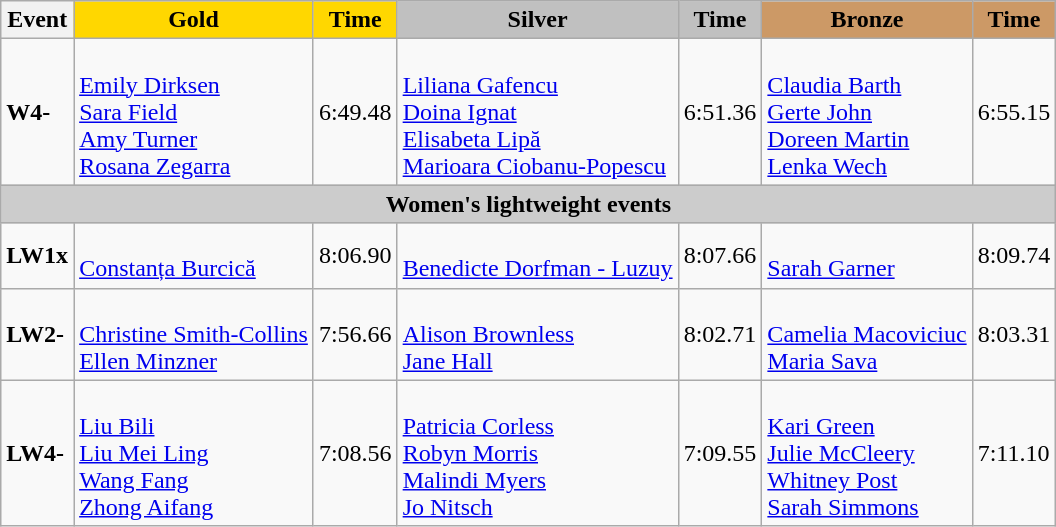<table class="wikitable">
<tr>
<th>Event</th>
<th style="text-align:center;background-color:gold;">Gold</th>
<th style="text-align:center;background-color:gold;">Time</th>
<th style="text-align:center;background-color:silver;">Silver</th>
<th style="text-align:center;background-color:silver;">Time</th>
<th style="text-align:center;background-color:#CC9966;">Bronze</th>
<th style="text-align:center;background-color:#CC9966;">Time</th>
</tr>
<tr>
<td><strong>W4-</strong></td>
<td> <br> <a href='#'>Emily Dirksen</a><br><a href='#'>Sara Field</a><br><a href='#'>Amy Turner</a><br><a href='#'>Rosana Zegarra</a></td>
<td>6:49.48</td>
<td> <br> <a href='#'>Liliana Gafencu</a><br><a href='#'>Doina Ignat</a><br><a href='#'>Elisabeta Lipă</a><br><a href='#'>Marioara Ciobanu-Popescu</a></td>
<td>6:51.36</td>
<td> <br> <a href='#'>Claudia Barth</a><br><a href='#'>Gerte John</a><br><a href='#'>Doreen Martin</a><br><a href='#'>Lenka Wech</a></td>
<td>6:55.15</td>
</tr>
<tr>
<th colspan="7" style="background-color:#CCC;">Women's lightweight events</th>
</tr>
<tr>
<td><strong>LW1x</strong></td>
<td> <br> <a href='#'>Constanța Burcică</a></td>
<td>8:06.90</td>
<td> <br> <a href='#'>Benedicte Dorfman - Luzuy</a></td>
<td>8:07.66</td>
<td> <br> <a href='#'>Sarah Garner</a></td>
<td>8:09.74</td>
</tr>
<tr>
<td><strong>LW2-</strong></td>
<td> <br> <a href='#'>Christine Smith-Collins</a><br><a href='#'>Ellen Minzner</a></td>
<td>7:56.66</td>
<td> <br> <a href='#'>Alison Brownless</a><br><a href='#'>Jane Hall</a></td>
<td>8:02.71</td>
<td> <br> <a href='#'>Camelia Macoviciuc</a><br><a href='#'>Maria Sava</a></td>
<td>8:03.31</td>
</tr>
<tr>
<td><strong>LW4-</strong></td>
<td> <br> <a href='#'>Liu Bili</a> <br> <a href='#'>Liu Mei Ling</a> <br> <a href='#'>Wang Fang</a> <br> <a href='#'>Zhong Aifang</a></td>
<td>7:08.56</td>
<td> <br> <a href='#'>Patricia Corless</a> <br> <a href='#'>Robyn Morris</a> <br> <a href='#'>Malindi Myers</a> <br> <a href='#'>Jo Nitsch</a></td>
<td>7:09.55</td>
<td> <br> <a href='#'>Kari Green</a> <br> <a href='#'>Julie McCleery</a> <br> <a href='#'>Whitney Post</a> <br> <a href='#'>Sarah Simmons</a></td>
<td>7:11.10</td>
</tr>
</table>
